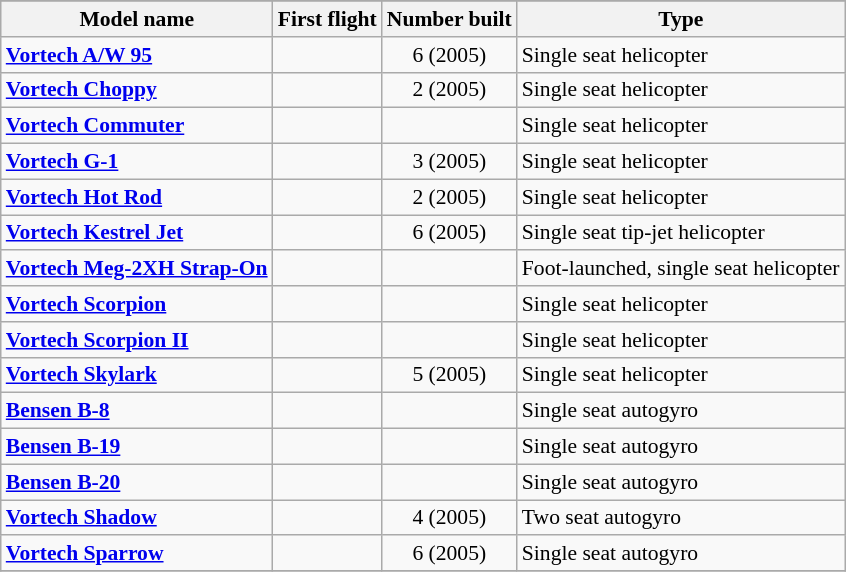<table class="wikitable" align=center style="font-size:90%;">
<tr>
</tr>
<tr style="background:#efefef;">
<th>Model name</th>
<th>First flight</th>
<th>Number built</th>
<th>Type</th>
</tr>
<tr>
<td align=left><strong><a href='#'>Vortech A/W 95</a></strong></td>
<td align=center></td>
<td align=center>6 (2005)</td>
<td align=left>Single seat helicopter</td>
</tr>
<tr>
<td align=left><strong><a href='#'>Vortech Choppy</a></strong></td>
<td align=center></td>
<td align=center>2 (2005)</td>
<td align=left>Single seat helicopter</td>
</tr>
<tr>
<td align=left><strong><a href='#'>Vortech Commuter</a></strong></td>
<td align=center></td>
<td align=center></td>
<td align=left>Single seat helicopter</td>
</tr>
<tr>
<td align=left><strong><a href='#'>Vortech G-1</a></strong></td>
<td align=center></td>
<td align=center>3 (2005)</td>
<td align=left>Single seat helicopter</td>
</tr>
<tr>
<td align=left><strong><a href='#'>Vortech Hot Rod</a></strong></td>
<td align=center></td>
<td align=center>2 (2005)</td>
<td align=left>Single seat helicopter</td>
</tr>
<tr>
<td align=left><strong><a href='#'>Vortech Kestrel Jet</a></strong></td>
<td align=center></td>
<td align=center>6 (2005)</td>
<td align=left>Single seat tip-jet helicopter</td>
</tr>
<tr>
<td align=left><strong><a href='#'>Vortech Meg-2XH Strap-On</a></strong></td>
<td align=center></td>
<td align=center></td>
<td align=left>Foot-launched, single seat helicopter</td>
</tr>
<tr>
<td align=left><strong><a href='#'>Vortech Scorpion</a></strong></td>
<td align=center></td>
<td align=center></td>
<td align=left>Single seat helicopter</td>
</tr>
<tr>
<td align=left><strong><a href='#'>Vortech Scorpion II</a></strong></td>
<td align=center></td>
<td align=center></td>
<td align=left>Single seat helicopter</td>
</tr>
<tr>
<td align=left><strong><a href='#'>Vortech Skylark</a></strong></td>
<td align=center></td>
<td align=center>5 (2005)</td>
<td align=left>Single seat helicopter</td>
</tr>
<tr>
<td align=left><strong><a href='#'>Bensen B-8</a></strong></td>
<td align=center></td>
<td align=center></td>
<td align=left>Single seat autogyro</td>
</tr>
<tr>
<td align=left><strong><a href='#'>Bensen B-19</a></strong></td>
<td align=center></td>
<td align=center></td>
<td align=left>Single seat autogyro</td>
</tr>
<tr>
<td align=left><strong><a href='#'>Bensen B-20</a></strong></td>
<td align=center></td>
<td align=center></td>
<td align=left>Single seat autogyro</td>
</tr>
<tr>
<td align=left><strong><a href='#'>Vortech Shadow</a></strong></td>
<td align=center></td>
<td align=center>4 (2005)</td>
<td align=left>Two seat autogyro</td>
</tr>
<tr>
<td align=left><strong><a href='#'>Vortech Sparrow</a></strong></td>
<td align=center></td>
<td align=center>6 (2005)</td>
<td align=left>Single seat autogyro</td>
</tr>
<tr>
</tr>
</table>
